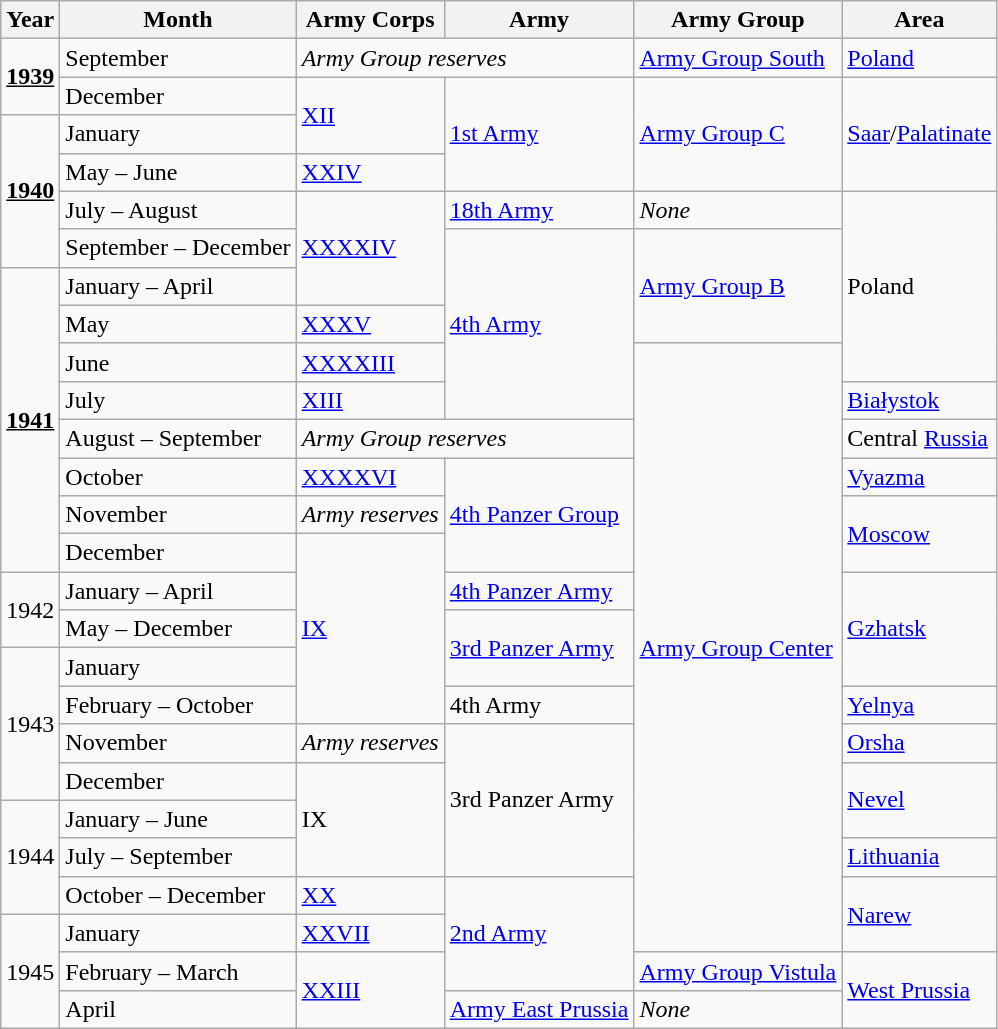<table class="wikitable">
<tr>
<th>Year</th>
<th>Month</th>
<th>Army Corps</th>
<th>Army</th>
<th>Army Group</th>
<th>Area</th>
</tr>
<tr>
<td rowspan="2"><strong><u>1939</u></strong></td>
<td>September</td>
<td colspan="2"><em>Army Group reserves</em></td>
<td><a href='#'>Army Group South</a></td>
<td><a href='#'>Poland</a></td>
</tr>
<tr>
<td>December</td>
<td rowspan="2"><a href='#'>XII</a></td>
<td rowspan="3"><a href='#'>1st Army</a></td>
<td rowspan="3"><a href='#'>Army Group C</a></td>
<td rowspan="3"><a href='#'>Saar</a>/<a href='#'>Palatinate</a></td>
</tr>
<tr>
<td rowspan="4"><strong><u>1940</u></strong></td>
<td>January</td>
</tr>
<tr>
<td>May – June</td>
<td><a href='#'>XXIV</a></td>
</tr>
<tr>
<td>July – August</td>
<td rowspan="3"><a href='#'>XXXXIV</a></td>
<td><a href='#'>18th Army</a></td>
<td><em>None</em></td>
<td rowspan="5">Poland</td>
</tr>
<tr>
<td>September – December</td>
<td rowspan="5"><a href='#'>4th Army</a></td>
<td rowspan="3"><a href='#'>Army Group B</a></td>
</tr>
<tr>
<td rowspan="8"><strong><u>1941</u></strong></td>
<td>January – April</td>
</tr>
<tr>
<td>May</td>
<td><a href='#'>XXXV</a></td>
</tr>
<tr>
<td>June</td>
<td><a href='#'>XXXXIII</a></td>
<td rowspan="16"><a href='#'>Army Group Center</a></td>
</tr>
<tr>
<td>July</td>
<td><a href='#'>XIII</a></td>
<td><a href='#'>Białystok</a></td>
</tr>
<tr>
<td>August – September</td>
<td colspan="2"><em>Army Group reserves</em></td>
<td>Central <a href='#'>Russia</a></td>
</tr>
<tr>
<td>October</td>
<td><a href='#'>XXXXVI</a></td>
<td rowspan="3"><a href='#'>4th Panzer Group</a></td>
<td><a href='#'>Vyazma</a></td>
</tr>
<tr>
<td>November</td>
<td><em>Army reserves</em></td>
<td rowspan="2"><a href='#'>Moscow</a></td>
</tr>
<tr>
<td>December</td>
<td rowspan="5"><a href='#'>IX</a></td>
</tr>
<tr>
<td rowspan="2">1942</td>
<td>January – April</td>
<td><a href='#'>4th Panzer Army</a></td>
<td rowspan="3"><a href='#'>Gzhatsk</a></td>
</tr>
<tr>
<td>May – December</td>
<td rowspan="2"><a href='#'>3rd Panzer Army</a></td>
</tr>
<tr>
<td rowspan="4">1943</td>
<td>January</td>
</tr>
<tr>
<td>February – October</td>
<td>4th Army</td>
<td><a href='#'>Yelnya</a></td>
</tr>
<tr>
<td>November</td>
<td><em>Army reserves</em></td>
<td rowspan="4">3rd Panzer Army</td>
<td><a href='#'>Orsha</a></td>
</tr>
<tr>
<td>December</td>
<td rowspan="3">IX</td>
<td rowspan="2"><a href='#'>Nevel</a></td>
</tr>
<tr>
<td rowspan="3">1944</td>
<td>January – June</td>
</tr>
<tr>
<td>July – September</td>
<td><a href='#'>Lithuania</a></td>
</tr>
<tr>
<td>October – December</td>
<td><a href='#'>XX</a></td>
<td rowspan="3"><a href='#'>2nd Army</a></td>
<td rowspan="2"><a href='#'>Narew</a></td>
</tr>
<tr>
<td rowspan="3">1945</td>
<td>January</td>
<td><a href='#'>XXVII</a></td>
</tr>
<tr>
<td>February – March</td>
<td rowspan="2"><a href='#'>XXIII</a></td>
<td><a href='#'>Army Group Vistula</a></td>
<td rowspan="2"><a href='#'>West Prussia</a></td>
</tr>
<tr>
<td>April</td>
<td><a href='#'>Army East Prussia</a></td>
<td><em>None</em></td>
</tr>
</table>
